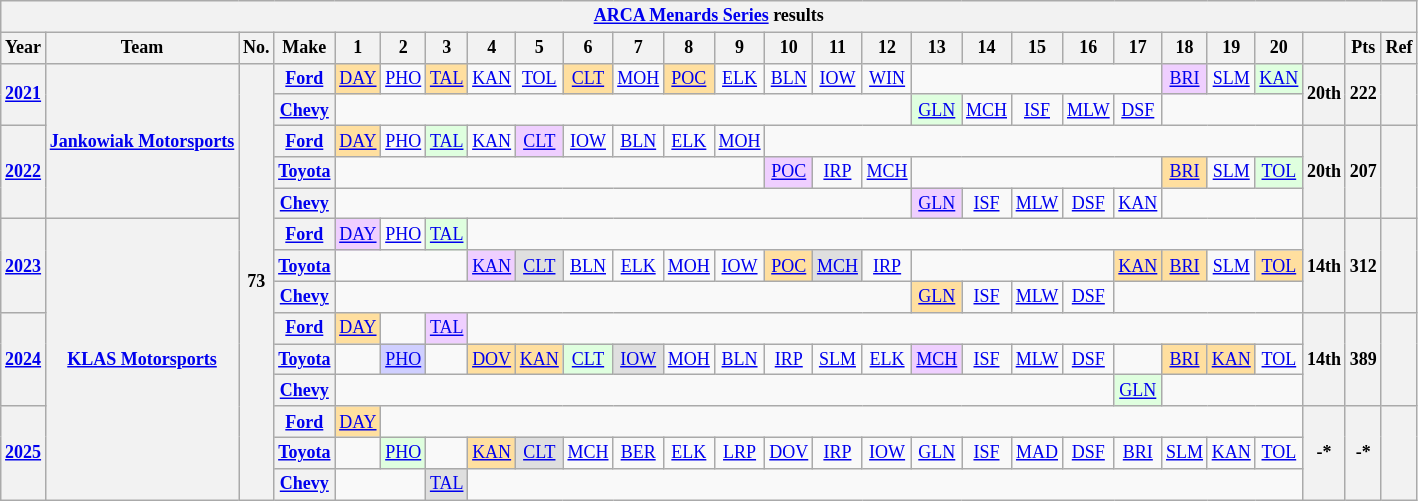<table class="wikitable" style="text-align:center; font-size:75%">
<tr>
<th colspan=27><a href='#'>ARCA Menards Series</a> results</th>
</tr>
<tr>
<th>Year</th>
<th>Team</th>
<th>No.</th>
<th>Make</th>
<th>1</th>
<th>2</th>
<th>3</th>
<th>4</th>
<th>5</th>
<th>6</th>
<th>7</th>
<th>8</th>
<th>9</th>
<th>10</th>
<th>11</th>
<th>12</th>
<th>13</th>
<th>14</th>
<th>15</th>
<th>16</th>
<th>17</th>
<th>18</th>
<th>19</th>
<th>20</th>
<th></th>
<th>Pts</th>
<th>Ref</th>
</tr>
<tr>
<th rowspan=2><a href='#'>2021</a></th>
<th rowspan=5><a href='#'>Jankowiak Motorsports</a></th>
<th rowspan=14>73</th>
<th><a href='#'>Ford</a></th>
<td style="background:#FFDF9F;"><a href='#'>DAY</a><br></td>
<td><a href='#'>PHO</a></td>
<td style="background:#FFDF9F;"><a href='#'>TAL</a><br></td>
<td><a href='#'>KAN</a></td>
<td><a href='#'>TOL</a></td>
<td style="background:#FFDF9F;"><a href='#'>CLT</a><br></td>
<td><a href='#'>MOH</a></td>
<td style="background:#FFDF9F;"><a href='#'>POC</a><br></td>
<td><a href='#'>ELK</a></td>
<td><a href='#'>BLN</a></td>
<td><a href='#'>IOW</a></td>
<td><a href='#'>WIN</a></td>
<td colspan=5></td>
<td style="background:#EFCFFF;"><a href='#'>BRI</a><br></td>
<td><a href='#'>SLM</a></td>
<td style="background:#DFFFDF;"><a href='#'>KAN</a><br></td>
<th rowspan=2>20th</th>
<th rowspan=2>222</th>
<th rowspan=2></th>
</tr>
<tr>
<th><a href='#'>Chevy</a></th>
<td colspan=12></td>
<td style="background:#DFFFDF;"><a href='#'>GLN</a><br></td>
<td><a href='#'>MCH</a></td>
<td><a href='#'>ISF</a></td>
<td><a href='#'>MLW</a></td>
<td><a href='#'>DSF</a></td>
<td colspan=3></td>
</tr>
<tr>
<th rowspan=3><a href='#'>2022</a></th>
<th><a href='#'>Ford</a></th>
<td style="background:#FFDF9F;"><a href='#'>DAY</a><br></td>
<td><a href='#'>PHO</a></td>
<td style="background:#DFFFDF;"><a href='#'>TAL</a><br></td>
<td><a href='#'>KAN</a></td>
<td style="background:#EFCFFF;"><a href='#'>CLT</a><br></td>
<td><a href='#'>IOW</a></td>
<td><a href='#'>BLN</a></td>
<td><a href='#'>ELK</a></td>
<td><a href='#'>MOH</a></td>
<td colspan=11></td>
<th rowspan=3>20th</th>
<th rowspan=3>207</th>
<th rowspan=3></th>
</tr>
<tr>
<th><a href='#'>Toyota</a></th>
<td colspan=9></td>
<td style="background:#EFCFFF;"><a href='#'>POC</a><br></td>
<td><a href='#'>IRP</a></td>
<td><a href='#'>MCH</a></td>
<td colspan=5></td>
<td style="background:#FFDF9F;"><a href='#'>BRI</a><br></td>
<td><a href='#'>SLM</a></td>
<td style="background:#DFFFDF;"><a href='#'>TOL</a><br></td>
</tr>
<tr>
<th><a href='#'>Chevy</a></th>
<td colspan=12></td>
<td style="background:#EFCFFF;"><a href='#'>GLN</a><br></td>
<td><a href='#'>ISF</a></td>
<td><a href='#'>MLW</a></td>
<td><a href='#'>DSF</a></td>
<td><a href='#'>KAN</a></td>
<td colspan=3></td>
</tr>
<tr>
<th rowspan=3><a href='#'>2023</a></th>
<th rowspan=9><a href='#'>KLAS Motorsports</a></th>
<th><a href='#'>Ford</a></th>
<td style="background:#EFCFFF;"><a href='#'>DAY</a><br></td>
<td><a href='#'>PHO</a></td>
<td style="background:#DFFFDF;"><a href='#'>TAL</a><br></td>
<td colspan=17></td>
<th rowspan=3>14th</th>
<th rowspan=3>312</th>
<th rowspan=3></th>
</tr>
<tr>
<th><a href='#'>Toyota</a></th>
<td colspan=3></td>
<td style="background:#EFCFFF;"><a href='#'>KAN</a><br></td>
<td style="background:#DFDFDF;"><a href='#'>CLT</a><br></td>
<td><a href='#'>BLN</a></td>
<td><a href='#'>ELK</a></td>
<td><a href='#'>MOH</a></td>
<td><a href='#'>IOW</a></td>
<td style="background:#FFDF9F;"><a href='#'>POC</a><br></td>
<td style="background:#DFDFDF;"><a href='#'>MCH</a><br></td>
<td><a href='#'>IRP</a></td>
<td colspan=4></td>
<td style="background:#FFDF9F;"><a href='#'>KAN</a><br></td>
<td style="background:#FFDF9F;"><a href='#'>BRI</a><br></td>
<td><a href='#'>SLM</a></td>
<td style="background:#FFDF9F;"><a href='#'>TOL</a><br></td>
</tr>
<tr>
<th><a href='#'>Chevy</a></th>
<td colspan=12></td>
<td style="background:#FFDF9F;"><a href='#'>GLN</a><br></td>
<td><a href='#'>ISF</a></td>
<td><a href='#'>MLW</a></td>
<td><a href='#'>DSF</a></td>
<td colspan=4></td>
</tr>
<tr>
<th rowspan=3><a href='#'>2024</a></th>
<th><a href='#'>Ford</a></th>
<td style="background:#FFDF9F;"><a href='#'>DAY</a><br></td>
<td></td>
<td style="background:#EFCFFF;"><a href='#'>TAL</a><br></td>
<td colspan=17></td>
<th rowspan=3>14th</th>
<th rowspan=3>389</th>
<th rowspan=3></th>
</tr>
<tr>
<th><a href='#'>Toyota</a></th>
<td></td>
<td style="background:#CFCFFF;"><a href='#'>PHO</a><br></td>
<td></td>
<td style="background:#FFDF9F;"><a href='#'>DOV</a><br></td>
<td style="background:#FFDF9F;"><a href='#'>KAN</a><br></td>
<td style="background:#DFFFDF;"><a href='#'>CLT</a><br></td>
<td style="background:#DFDFDF;"><a href='#'>IOW</a><br></td>
<td><a href='#'>MOH</a></td>
<td><a href='#'>BLN</a></td>
<td><a href='#'>IRP</a></td>
<td><a href='#'>SLM</a></td>
<td><a href='#'>ELK</a></td>
<td style="background:#EFCFFF;"><a href='#'>MCH</a><br></td>
<td><a href='#'>ISF</a></td>
<td><a href='#'>MLW</a></td>
<td><a href='#'>DSF</a></td>
<td></td>
<td style="background:#FFDF9F;"><a href='#'>BRI</a><br></td>
<td style="background:#FFDF9F;"><a href='#'>KAN</a><br></td>
<td><a href='#'>TOL</a></td>
</tr>
<tr>
<th><a href='#'>Chevy</a></th>
<td colspan=16></td>
<td style="background:#DFFFDF;"><a href='#'>GLN</a><br></td>
<td colspan=3></td>
</tr>
<tr>
<th rowspan=3><a href='#'>2025</a></th>
<th><a href='#'>Ford</a></th>
<td style="background:#FFDF9F;"><a href='#'>DAY</a><br></td>
<td colspan=19></td>
<th rowspan=3>-*</th>
<th rowspan=3>-*</th>
<th rowspan=3></th>
</tr>
<tr>
<th><a href='#'>Toyota</a></th>
<td></td>
<td style="background:#DFFFDF;"><a href='#'>PHO</a><br></td>
<td></td>
<td style="background:#FFDF9F;"><a href='#'>KAN</a><br></td>
<td style="background:#DFDFDF;"><a href='#'>CLT</a><br></td>
<td><a href='#'>MCH</a></td>
<td><a href='#'>BER</a></td>
<td><a href='#'>ELK</a></td>
<td><a href='#'>LRP</a></td>
<td><a href='#'>DOV</a></td>
<td><a href='#'>IRP</a></td>
<td><a href='#'>IOW</a></td>
<td><a href='#'>GLN</a></td>
<td><a href='#'>ISF</a></td>
<td><a href='#'>MAD</a></td>
<td><a href='#'>DSF</a></td>
<td><a href='#'>BRI</a></td>
<td><a href='#'>SLM</a></td>
<td><a href='#'>KAN</a></td>
<td><a href='#'>TOL</a></td>
</tr>
<tr>
<th><a href='#'>Chevy</a></th>
<td colspan=2></td>
<td style="background:#DFDFDF;"><a href='#'>TAL</a><br></td>
<td colspan=17></td>
</tr>
</table>
